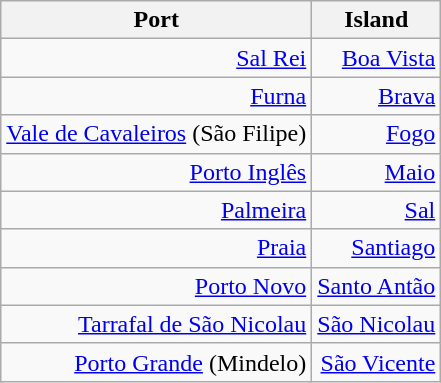<table class="wikitable sortable" style=text-align:right>
<tr>
<th>Port</th>
<th>Island</th>
</tr>
<tr>
<td><a href='#'>Sal Rei</a></td>
<td><a href='#'>Boa Vista</a></td>
</tr>
<tr>
<td><a href='#'>Furna</a></td>
<td><a href='#'>Brava</a></td>
</tr>
<tr>
<td><a href='#'>Vale de Cavaleiros</a> (São Filipe)</td>
<td><a href='#'>Fogo</a></td>
</tr>
<tr>
<td><a href='#'>Porto Inglês</a></td>
<td><a href='#'>Maio</a></td>
</tr>
<tr>
<td><a href='#'>Palmeira</a></td>
<td><a href='#'>Sal</a></td>
</tr>
<tr>
<td><a href='#'>Praia</a></td>
<td><a href='#'>Santiago</a></td>
</tr>
<tr>
<td><a href='#'>Porto Novo</a></td>
<td><a href='#'>Santo Antão</a></td>
</tr>
<tr>
<td><a href='#'>Tarrafal de São Nicolau</a></td>
<td><a href='#'>São Nicolau</a></td>
</tr>
<tr>
<td><a href='#'>Porto Grande</a> (Mindelo)</td>
<td><a href='#'>São Vicente</a></td>
</tr>
</table>
